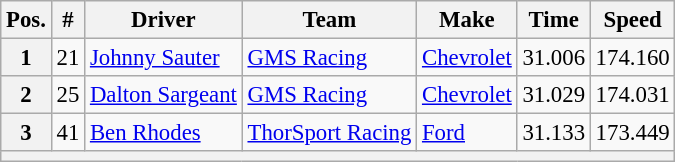<table class="wikitable" style="font-size:95%">
<tr>
<th>Pos.</th>
<th>#</th>
<th>Driver</th>
<th>Team</th>
<th>Make</th>
<th>Time</th>
<th>Speed</th>
</tr>
<tr>
<th>1</th>
<td>21</td>
<td><a href='#'>Johnny Sauter</a></td>
<td><a href='#'>GMS Racing</a></td>
<td><a href='#'>Chevrolet</a></td>
<td>31.006</td>
<td>174.160</td>
</tr>
<tr>
<th>2</th>
<td>25</td>
<td><a href='#'>Dalton Sargeant</a></td>
<td><a href='#'>GMS Racing</a></td>
<td><a href='#'>Chevrolet</a></td>
<td>31.029</td>
<td>174.031</td>
</tr>
<tr>
<th>3</th>
<td>41</td>
<td><a href='#'>Ben Rhodes</a></td>
<td><a href='#'>ThorSport Racing</a></td>
<td><a href='#'>Ford</a></td>
<td>31.133</td>
<td>173.449</td>
</tr>
<tr>
<th colspan="7"></th>
</tr>
</table>
